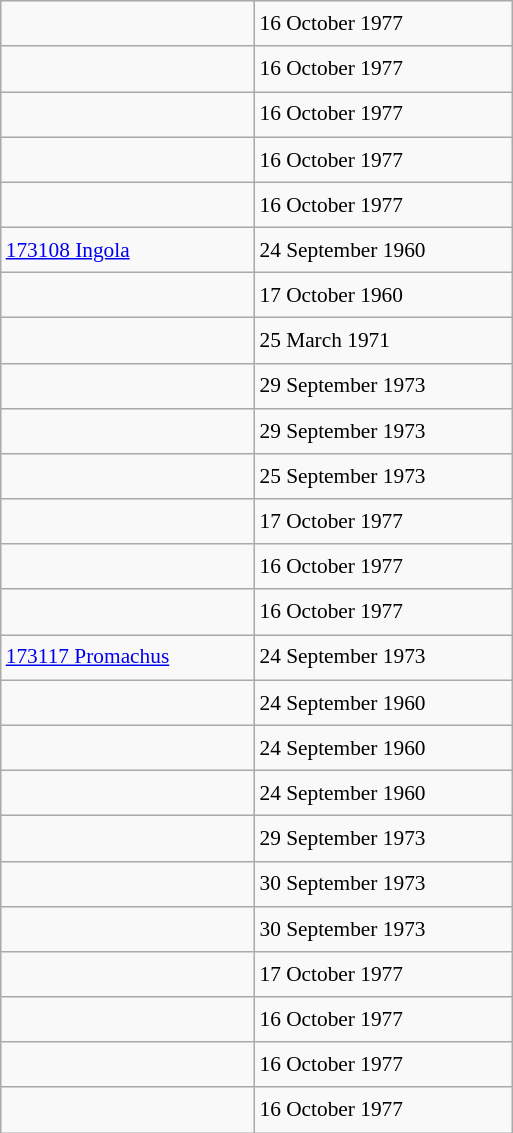<table class="wikitable" style="font-size: 89%; float: left; width: 24em; margin-right: 1em; line-height: 1.65em">
<tr>
<td></td>
<td>16 October 1977</td>
</tr>
<tr>
<td></td>
<td>16 October 1977</td>
</tr>
<tr>
<td></td>
<td>16 October 1977</td>
</tr>
<tr>
<td></td>
<td>16 October 1977</td>
</tr>
<tr>
<td></td>
<td>16 October 1977</td>
</tr>
<tr>
<td><a href='#'>173108 Ingola</a></td>
<td>24 September 1960</td>
</tr>
<tr>
<td></td>
<td>17 October 1960</td>
</tr>
<tr>
<td></td>
<td>25 March 1971</td>
</tr>
<tr>
<td></td>
<td>29 September 1973</td>
</tr>
<tr>
<td></td>
<td>29 September 1973</td>
</tr>
<tr>
<td></td>
<td>25 September 1973</td>
</tr>
<tr>
<td></td>
<td>17 October 1977</td>
</tr>
<tr>
<td></td>
<td>16 October 1977</td>
</tr>
<tr>
<td></td>
<td>16 October 1977</td>
</tr>
<tr>
<td><a href='#'>173117 Promachus</a></td>
<td>24 September 1973</td>
</tr>
<tr>
<td></td>
<td>24 September 1960</td>
</tr>
<tr>
<td></td>
<td>24 September 1960</td>
</tr>
<tr>
<td></td>
<td>24 September 1960</td>
</tr>
<tr>
<td></td>
<td>29 September 1973</td>
</tr>
<tr>
<td></td>
<td>30 September 1973</td>
</tr>
<tr>
<td></td>
<td>30 September 1973</td>
</tr>
<tr>
<td></td>
<td>17 October 1977</td>
</tr>
<tr>
<td></td>
<td>16 October 1977</td>
</tr>
<tr>
<td></td>
<td>16 October 1977</td>
</tr>
<tr>
<td></td>
<td>16 October 1977</td>
</tr>
</table>
